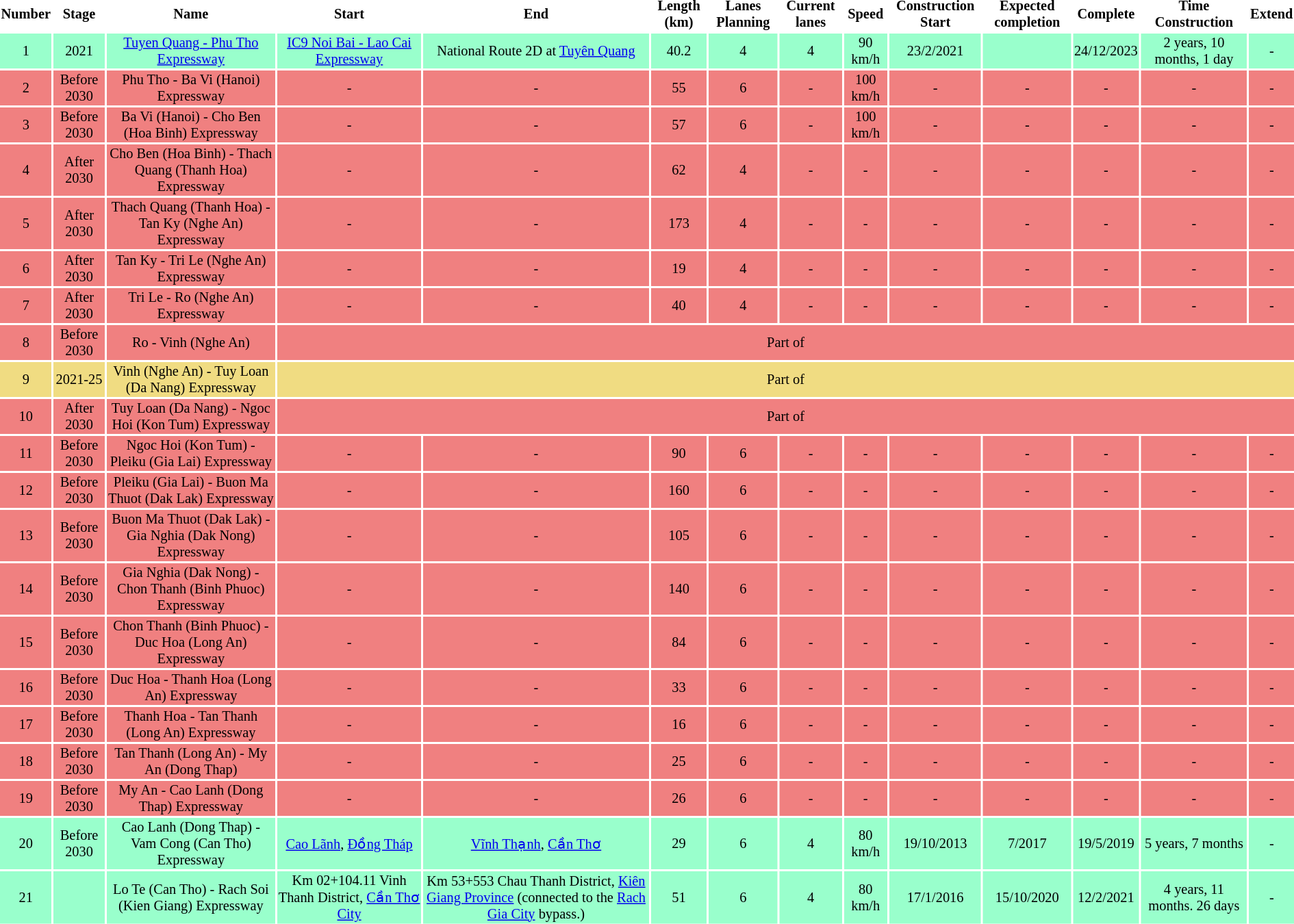<table class="wikiable" style="font-size: 85%; text-align: center;">
<tr style="border-bottom:solid 0.25em green;">
<th>Number</th>
<th>Stage</th>
<th>Name</th>
<th>Start</th>
<th>End</th>
<th data-sort-type="number">Length (km)</th>
<th data-sort-type="number">Lanes Planning</th>
<th data-sort-type="number">Current lanes</th>
<th>Speed</th>
<th>Construction Start</th>
<th>Expected completion</th>
<th>Complete</th>
<th>Time Construction</th>
<th>Extend</th>
</tr>
<tr style="background-color:#9FC">
<td>1</td>
<td>2021</td>
<td><a href='#'>Tuyen Quang - Phu Tho Expressway</a></td>
<td><a href='#'> IC9 Noi Bai - Lao Cai Expressway</a></td>
<td>National Route 2D at <a href='#'>Tuyên Quang</a></td>
<td>40.2</td>
<td>4</td>
<td>4</td>
<td>90 km/h</td>
<td>23/2/2021</td>
<td></td>
<td>24/12/2023</td>
<td>2 years, 10 months, 1 day</td>
<td>-</td>
</tr>
<tr style="background:LightCoral;">
<td>2</td>
<td>Before 2030</td>
<td>Phu Tho - Ba Vi (Hanoi) Expressway</td>
<td>-</td>
<td>-</td>
<td>55</td>
<td>6</td>
<td>-</td>
<td>100 km/h</td>
<td>-</td>
<td>-</td>
<td>-</td>
<td>-</td>
<td>-</td>
</tr>
<tr style="background:LightCoral;">
<td>3</td>
<td>Before 2030</td>
<td>Ba Vi (Hanoi) - Cho Ben (Hoa Binh) Expressway</td>
<td>-</td>
<td>-</td>
<td>57</td>
<td>6</td>
<td>-</td>
<td>100 km/h</td>
<td>-</td>
<td>-</td>
<td>-</td>
<td>-</td>
<td>-</td>
</tr>
<tr style="background:LightCoral;">
<td>4</td>
<td>After 2030</td>
<td>Cho Ben (Hoa Binh) - Thach Quang (Thanh Hoa) Expressway</td>
<td>-</td>
<td>-</td>
<td>62</td>
<td>4</td>
<td>-</td>
<td>-</td>
<td>-</td>
<td>-</td>
<td>-</td>
<td>-</td>
<td>-</td>
</tr>
<tr style="background:LightCoral;">
<td>5</td>
<td>After 2030</td>
<td>Thach Quang (Thanh Hoa) - Tan Ky (Nghe An) Expressway</td>
<td>-</td>
<td>-</td>
<td>173</td>
<td>4</td>
<td>-</td>
<td>-</td>
<td>-</td>
<td>-</td>
<td>-</td>
<td>-</td>
<td>-</td>
</tr>
<tr style="background:LightCoral;">
<td>6</td>
<td>After 2030</td>
<td>Tan Ky - Tri Le (Nghe An) Expressway</td>
<td>-</td>
<td>-</td>
<td>19</td>
<td>4</td>
<td>-</td>
<td>-</td>
<td>-</td>
<td>-</td>
<td>-</td>
<td>-</td>
<td>-</td>
</tr>
<tr style="background:LightCoral;">
<td>7</td>
<td>After 2030</td>
<td>Tri Le - Ro (Nghe An) Expressway</td>
<td>-</td>
<td>-</td>
<td>40</td>
<td>4</td>
<td>-</td>
<td>-</td>
<td>-</td>
<td>-</td>
<td>-</td>
<td>-</td>
<td>-</td>
</tr>
<tr style="background:LightCoral;">
<td>8</td>
<td>Before 2030</td>
<td>Ro - Vinh (Nghe An)</td>
<td colspan="11" style="text-align:center;">Part of </td>
</tr>
<tr style="background-color:#F0DC82">
<td>9</td>
<td>2021-25</td>
<td>Vinh (Nghe An) - Tuy Loan (Da Nang) Expressway</td>
<td colspan="11" style="text-align:center;">Part of </td>
</tr>
<tr style="background:LightCoral;">
<td>10</td>
<td>After 2030</td>
<td>Tuy Loan (Da Nang) - Ngoc Hoi (Kon Tum) Expressway</td>
<td colspan="11" style="text-align:center;">Part of </td>
</tr>
<tr style="background:LightCoral;">
<td>11</td>
<td>Before 2030</td>
<td>Ngoc Hoi (Kon Tum) - Pleiku (Gia Lai) Expressway</td>
<td>-</td>
<td>-</td>
<td>90</td>
<td>6</td>
<td>-</td>
<td>-</td>
<td>-</td>
<td>-</td>
<td>-</td>
<td>-</td>
<td>-</td>
</tr>
<tr style="background:LightCoral;">
<td>12</td>
<td>Before 2030</td>
<td>Pleiku (Gia Lai) - Buon Ma Thuot (Dak Lak) Expressway</td>
<td>-</td>
<td>-</td>
<td>160</td>
<td>6</td>
<td>-</td>
<td>-</td>
<td>-</td>
<td>-</td>
<td>-</td>
<td>-</td>
<td>-</td>
</tr>
<tr style="background:LightCoral;">
<td>13</td>
<td>Before 2030</td>
<td>Buon Ma Thuot (Dak Lak) - Gia Nghia (Dak Nong) Expressway</td>
<td>-</td>
<td>-</td>
<td>105</td>
<td>6</td>
<td>-</td>
<td>-</td>
<td>-</td>
<td>-</td>
<td>-</td>
<td>-</td>
<td>-</td>
</tr>
<tr style="background:LightCoral;">
<td>14</td>
<td>Before 2030</td>
<td>Gia Nghia (Dak Nong) - Chon Thanh (Binh Phuoc) Expressway</td>
<td>-</td>
<td>-</td>
<td>140</td>
<td>6</td>
<td>-</td>
<td>-</td>
<td>-</td>
<td>-</td>
<td>-</td>
<td>-</td>
<td>-</td>
</tr>
<tr style="background:LightCoral;">
<td>15</td>
<td>Before 2030</td>
<td>Chon Thanh (Binh Phuoc) - Duc Hoa (Long An) Expressway</td>
<td>-</td>
<td>-</td>
<td>84</td>
<td>6</td>
<td>-</td>
<td>-</td>
<td>-</td>
<td>-</td>
<td>-</td>
<td>-</td>
<td>-</td>
</tr>
<tr style="background:LightCoral;">
<td>16</td>
<td>Before 2030</td>
<td>Duc Hoa - Thanh Hoa (Long An) Expressway</td>
<td>-</td>
<td>-</td>
<td>33</td>
<td>6</td>
<td>-</td>
<td>-</td>
<td>-</td>
<td>-</td>
<td>-</td>
<td>-</td>
<td>-</td>
</tr>
<tr style="background:LightCoral;">
<td>17</td>
<td>Before 2030</td>
<td>Thanh Hoa - Tan Thanh (Long An) Expressway</td>
<td>-</td>
<td>-</td>
<td>16</td>
<td>6</td>
<td>-</td>
<td>-</td>
<td>-</td>
<td>-</td>
<td>-</td>
<td>-</td>
<td>-</td>
</tr>
<tr style="background:LightCoral;">
<td>18</td>
<td>Before 2030</td>
<td>Tan Thanh (Long An) - My An (Dong Thap)</td>
<td>-</td>
<td>-</td>
<td>25</td>
<td>6</td>
<td>-</td>
<td>-</td>
<td>-</td>
<td>-</td>
<td>-</td>
<td>-</td>
<td>-</td>
</tr>
<tr style="background:LightCoral;">
<td>19</td>
<td>Before 2030</td>
<td>My An - Cao Lanh (Dong Thap) Expressway</td>
<td>-</td>
<td>-</td>
<td>26</td>
<td>6</td>
<td>-</td>
<td>-</td>
<td>-</td>
<td>-</td>
<td>-</td>
<td>-</td>
<td>-</td>
</tr>
<tr style="background-color:#9FC">
<td>20</td>
<td>Before 2030</td>
<td>Cao Lanh (Dong Thap) - Vam Cong (Can Tho) Expressway</td>
<td><a href='#'>Cao Lãnh</a>, <a href='#'>Đồng Tháp</a></td>
<td><a href='#'>Vĩnh Thạnh</a>, <a href='#'>Cần Thơ</a></td>
<td>29</td>
<td>6</td>
<td>4</td>
<td>80 km/h</td>
<td>19/10/2013</td>
<td>7/2017</td>
<td>19/5/2019</td>
<td>5 years, 7 months</td>
<td>-</td>
</tr>
<tr style="background-color:#9FC">
<td>21</td>
<td></td>
<td>Lo Te (Can Tho) - Rach Soi (Kien Giang) Expressway</td>
<td>Km 02+104.11 Vinh Thanh District, <a href='#'>Cần Thơ City</a></td>
<td>Km 53+553 Chau Thanh District, <a href='#'>Kiên Giang Province</a> (connected to the <a href='#'>Rach Gia City</a> bypass.)</td>
<td>51</td>
<td>6</td>
<td>4</td>
<td>80 km/h</td>
<td>17/1/2016</td>
<td>15/10/2020</td>
<td>12/2/2021</td>
<td>4 years, 11 months. 26 days</td>
<td>-</td>
</tr>
</table>
